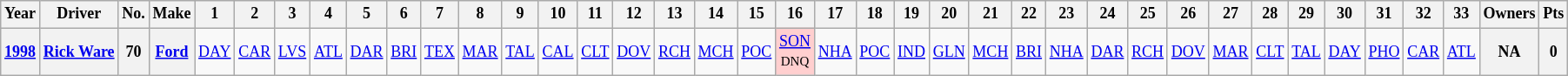<table class="wikitable" style="text-align:center; font-size:75%">
<tr>
<th>Year</th>
<th>Driver</th>
<th>No.</th>
<th>Make</th>
<th>1</th>
<th>2</th>
<th>3</th>
<th>4</th>
<th>5</th>
<th>6</th>
<th>7</th>
<th>8</th>
<th>9</th>
<th>10</th>
<th>11</th>
<th>12</th>
<th>13</th>
<th>14</th>
<th>15</th>
<th>16</th>
<th>17</th>
<th>18</th>
<th>19</th>
<th>20</th>
<th>21</th>
<th>22</th>
<th>23</th>
<th>24</th>
<th>25</th>
<th>26</th>
<th>27</th>
<th>28</th>
<th>29</th>
<th>30</th>
<th>31</th>
<th>32</th>
<th>33</th>
<th>Owners</th>
<th>Pts</th>
</tr>
<tr>
<th><a href='#'>1998</a></th>
<th><a href='#'>Rick Ware</a></th>
<th>70</th>
<th><a href='#'>Ford</a></th>
<td><a href='#'>DAY</a></td>
<td><a href='#'>CAR</a></td>
<td><a href='#'>LVS</a></td>
<td><a href='#'>ATL</a></td>
<td><a href='#'>DAR</a></td>
<td><a href='#'>BRI</a></td>
<td><a href='#'>TEX</a></td>
<td><a href='#'>MAR</a></td>
<td><a href='#'>TAL</a></td>
<td><a href='#'>CAL</a></td>
<td><a href='#'>CLT</a></td>
<td><a href='#'>DOV</a></td>
<td><a href='#'>RCH</a></td>
<td><a href='#'>MCH</a></td>
<td><a href='#'>POC</a></td>
<td style="background:#FFCFCF;"><a href='#'>SON</a><br><small>DNQ</small></td>
<td><a href='#'>NHA</a></td>
<td><a href='#'>POC</a></td>
<td><a href='#'>IND</a></td>
<td><a href='#'>GLN</a></td>
<td><a href='#'>MCH</a></td>
<td><a href='#'>BRI</a></td>
<td><a href='#'>NHA</a></td>
<td><a href='#'>DAR</a></td>
<td><a href='#'>RCH</a></td>
<td><a href='#'>DOV</a></td>
<td><a href='#'>MAR</a></td>
<td><a href='#'>CLT</a></td>
<td><a href='#'>TAL</a></td>
<td><a href='#'>DAY</a></td>
<td><a href='#'>PHO</a></td>
<td><a href='#'>CAR</a></td>
<td><a href='#'>ATL</a></td>
<th>NA</th>
<th>0</th>
</tr>
</table>
